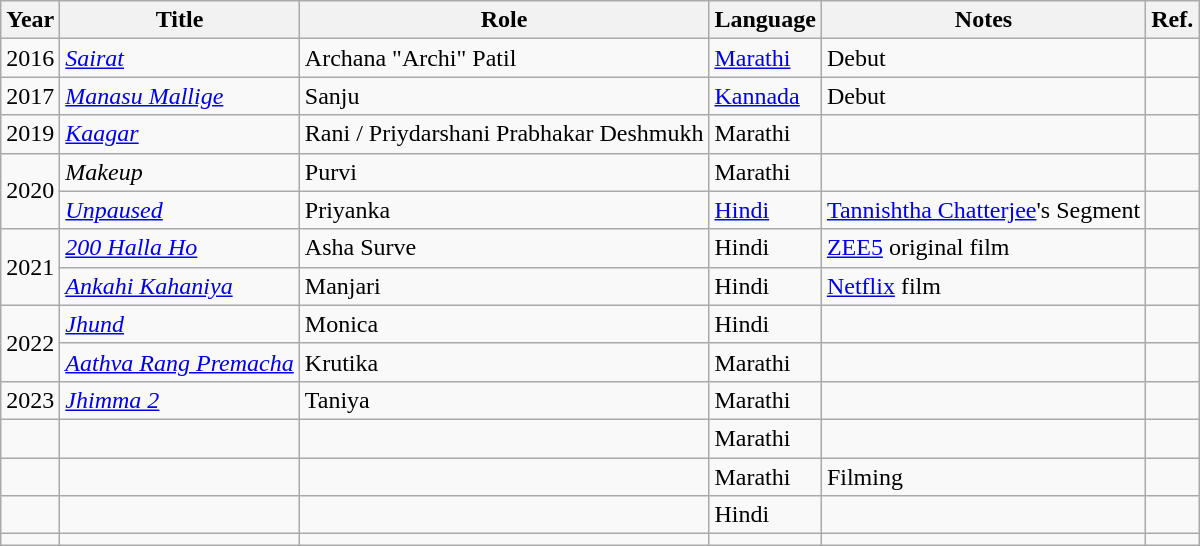<table class="wikitable plainrowheaders sortable" style="margin-right: 0;">
<tr>
<th scope="col">Year</th>
<th scope="col">Title</th>
<th scope="col">Role</th>
<th scope="col">Language</th>
<th scope="col" class="unsortable">Notes</th>
<th scope="col" class="unsortable">Ref.</th>
</tr>
<tr>
<td>2016</td>
<td scope="row"><em><a href='#'>Sairat</a></em></td>
<td>Archana "Archi" Patil</td>
<td><a href='#'>Marathi</a></td>
<td>Debut</td>
<td></td>
</tr>
<tr>
<td>2017</td>
<td scope="row"><em><a href='#'>Manasu Mallige</a></em></td>
<td>Sanju</td>
<td><a href='#'>Kannada</a></td>
<td>Debut</td>
<td></td>
</tr>
<tr>
<td>2019</td>
<td scope="row"><em><a href='#'>Kaagar</a></em></td>
<td>Rani / Priydarshani Prabhakar Deshmukh</td>
<td>Marathi</td>
<td></td>
<td></td>
</tr>
<tr>
<td rowspan="2">2020</td>
<td scope="row"><em>Makeup</em></td>
<td>Purvi</td>
<td>Marathi</td>
<td></td>
<td></td>
</tr>
<tr>
<td scope="row"><em><a href='#'>Unpaused</a></em></td>
<td>Priyanka</td>
<td><a href='#'>Hindi</a></td>
<td><a href='#'>Tannishtha Chatterjee</a>'s Segment</td>
<td></td>
</tr>
<tr>
<td rowspan="2">2021</td>
<td scope="row"><em><a href='#'>200 Halla Ho</a></em></td>
<td>Asha Surve</td>
<td>Hindi</td>
<td><a href='#'>ZEE5</a> original film</td>
<td></td>
</tr>
<tr>
<td scope="row"><em><a href='#'>Ankahi Kahaniya</a></em></td>
<td>Manjari</td>
<td>Hindi</td>
<td><a href='#'>Netflix</a> film</td>
<td></td>
</tr>
<tr>
<td rowspan="2">2022</td>
<td scope="row"><em><a href='#'>Jhund</a></em></td>
<td>Monica</td>
<td>Hindi</td>
<td></td>
<td></td>
</tr>
<tr>
<td><em><a href='#'>Aathva Rang Premacha</a></em></td>
<td>Krutika</td>
<td>Marathi</td>
<td></td>
<td></td>
</tr>
<tr>
<td>2023</td>
<td><em><a href='#'>Jhimma 2</a></em></td>
<td>Taniya</td>
<td>Marathi</td>
<td></td>
<td></td>
</tr>
<tr>
<td></td>
<td></td>
<td></td>
<td>Marathi</td>
<td></td>
<td></td>
</tr>
<tr>
<td></td>
<td></td>
<td></td>
<td>Marathi</td>
<td>Filming</td>
<td></td>
</tr>
<tr>
<td></td>
<td></td>
<td></td>
<td>Hindi</td>
<td></td>
<td></td>
</tr>
<tr>
<td></td>
<td></td>
<td></td>
<td></td>
<td></td>
<td></td>
</tr>
</table>
